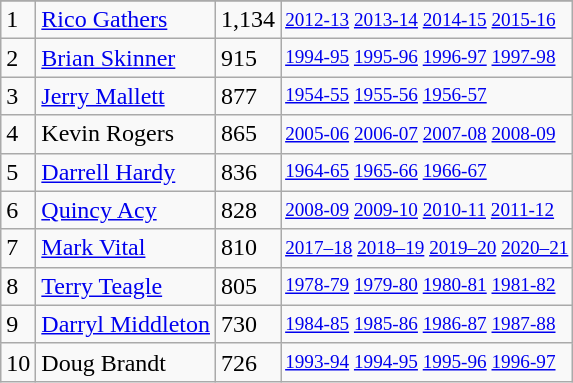<table class="wikitable">
<tr>
</tr>
<tr>
<td>1</td>
<td><a href='#'>Rico Gathers</a></td>
<td>1,134</td>
<td style="font-size:80%;"><a href='#'>2012-13</a> <a href='#'>2013-14</a> <a href='#'>2014-15</a> <a href='#'>2015-16</a></td>
</tr>
<tr>
<td>2</td>
<td><a href='#'>Brian Skinner</a></td>
<td>915</td>
<td style="font-size:80%;"><a href='#'>1994-95</a> <a href='#'>1995-96</a> <a href='#'>1996-97</a> <a href='#'>1997-98</a></td>
</tr>
<tr>
<td>3</td>
<td><a href='#'>Jerry Mallett</a></td>
<td>877</td>
<td style="font-size:80%;"><a href='#'>1954-55</a> <a href='#'>1955-56</a> <a href='#'>1956-57</a></td>
</tr>
<tr>
<td>4</td>
<td>Kevin Rogers</td>
<td>865</td>
<td style="font-size:80%;"><a href='#'>2005-06</a> <a href='#'>2006-07</a> <a href='#'>2007-08</a> <a href='#'>2008-09</a></td>
</tr>
<tr>
<td>5</td>
<td><a href='#'>Darrell Hardy</a></td>
<td>836</td>
<td style="font-size:80%;"><a href='#'>1964-65</a> <a href='#'>1965-66</a> <a href='#'>1966-67</a></td>
</tr>
<tr>
<td>6</td>
<td><a href='#'>Quincy Acy</a></td>
<td>828</td>
<td style="font-size:80%;"><a href='#'>2008-09</a> <a href='#'>2009-10</a> <a href='#'>2010-11</a> <a href='#'>2011-12</a></td>
</tr>
<tr>
<td>7</td>
<td><a href='#'>Mark Vital</a></td>
<td>810</td>
<td style="font-size:80%;"><a href='#'>2017–18</a> <a href='#'>2018–19</a> <a href='#'>2019–20</a> <a href='#'>2020–21</a></td>
</tr>
<tr>
<td>8</td>
<td><a href='#'>Terry Teagle</a></td>
<td>805</td>
<td style="font-size:80%;"><a href='#'>1978-79</a> <a href='#'>1979-80</a> <a href='#'>1980-81</a> <a href='#'>1981-82</a></td>
</tr>
<tr>
<td>9</td>
<td><a href='#'>Darryl Middleton</a></td>
<td>730</td>
<td style="font-size:80%;"><a href='#'>1984-85</a> <a href='#'>1985-86</a> <a href='#'>1986-87</a> <a href='#'>1987-88</a></td>
</tr>
<tr>
<td>10</td>
<td>Doug Brandt</td>
<td>726</td>
<td style="font-size:80%;"><a href='#'>1993-94</a> <a href='#'>1994-95</a> <a href='#'>1995-96</a> <a href='#'>1996-97</a></td>
</tr>
</table>
